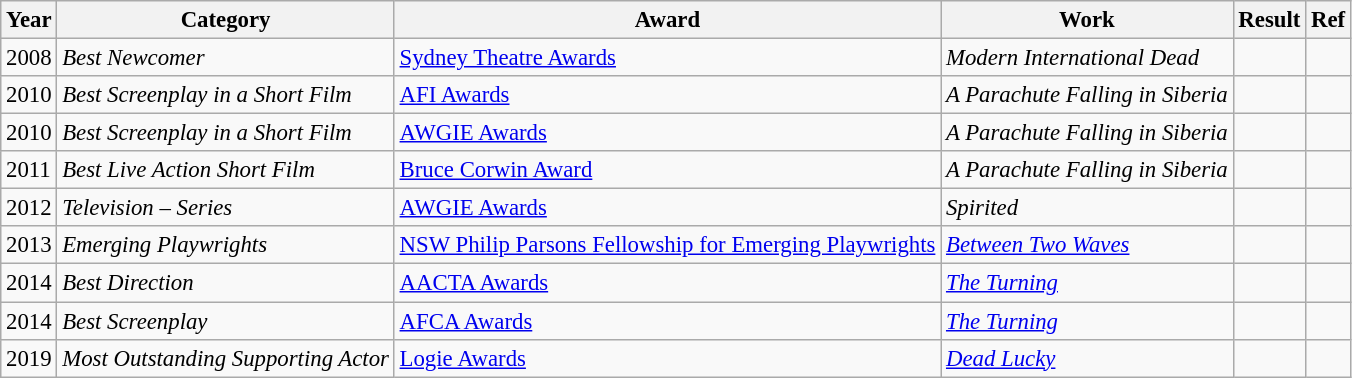<table class="wikitable" style="font-size: 95%;">
<tr>
<th>Year</th>
<th>Category</th>
<th>Award</th>
<th>Work</th>
<th>Result</th>
<th>Ref</th>
</tr>
<tr>
<td>2008</td>
<td><em>Best Newcomer</em></td>
<td><a href='#'>Sydney Theatre Awards</a></td>
<td><em>Modern International Dead</em></td>
<td></td>
<td align="center"></td>
</tr>
<tr>
<td>2010</td>
<td><em>Best Screenplay in a Short Film</em></td>
<td><a href='#'>AFI Awards</a></td>
<td><em>A Parachute Falling in Siberia</em></td>
<td></td>
<td align="center"></td>
</tr>
<tr>
<td>2010</td>
<td><em>Best Screenplay in a Short Film</em></td>
<td><a href='#'>AWGIE Awards</a></td>
<td><em>A Parachute Falling in Siberia</em></td>
<td></td>
<td align="center"></td>
</tr>
<tr>
<td>2011</td>
<td><em>Best Live Action Short Film</em></td>
<td><a href='#'>Bruce Corwin Award</a></td>
<td><em>A Parachute Falling in Siberia</em></td>
<td></td>
<td align="center"></td>
</tr>
<tr>
<td>2012</td>
<td><em>Television – Series</em></td>
<td><a href='#'>AWGIE Awards</a></td>
<td><em>Spirited</em> </td>
<td></td>
<td align="center"></td>
</tr>
<tr>
<td>2013</td>
<td><em>Emerging Playwrights</em></td>
<td><a href='#'>NSW Philip Parsons Fellowship for Emerging Playwrights</a></td>
<td><em><a href='#'>Between Two Waves</a></em></td>
<td></td>
<td align="center"></td>
</tr>
<tr>
<td>2014</td>
<td><em>Best Direction</em></td>
<td><a href='#'>AACTA Awards</a></td>
<td><em><a href='#'>The Turning</a></em></td>
<td></td>
<td align="center"></td>
</tr>
<tr>
<td>2014</td>
<td><em>Best Screenplay</em></td>
<td><a href='#'>AFCA Awards</a></td>
<td><em><a href='#'>The Turning</a></em></td>
<td></td>
<td align="center"></td>
</tr>
<tr>
<td>2019</td>
<td><em>Most Outstanding Supporting Actor</em></td>
<td><a href='#'>Logie Awards</a></td>
<td><em><a href='#'>Dead Lucky</a></em></td>
<td></td>
<td align="center"></td>
</tr>
</table>
